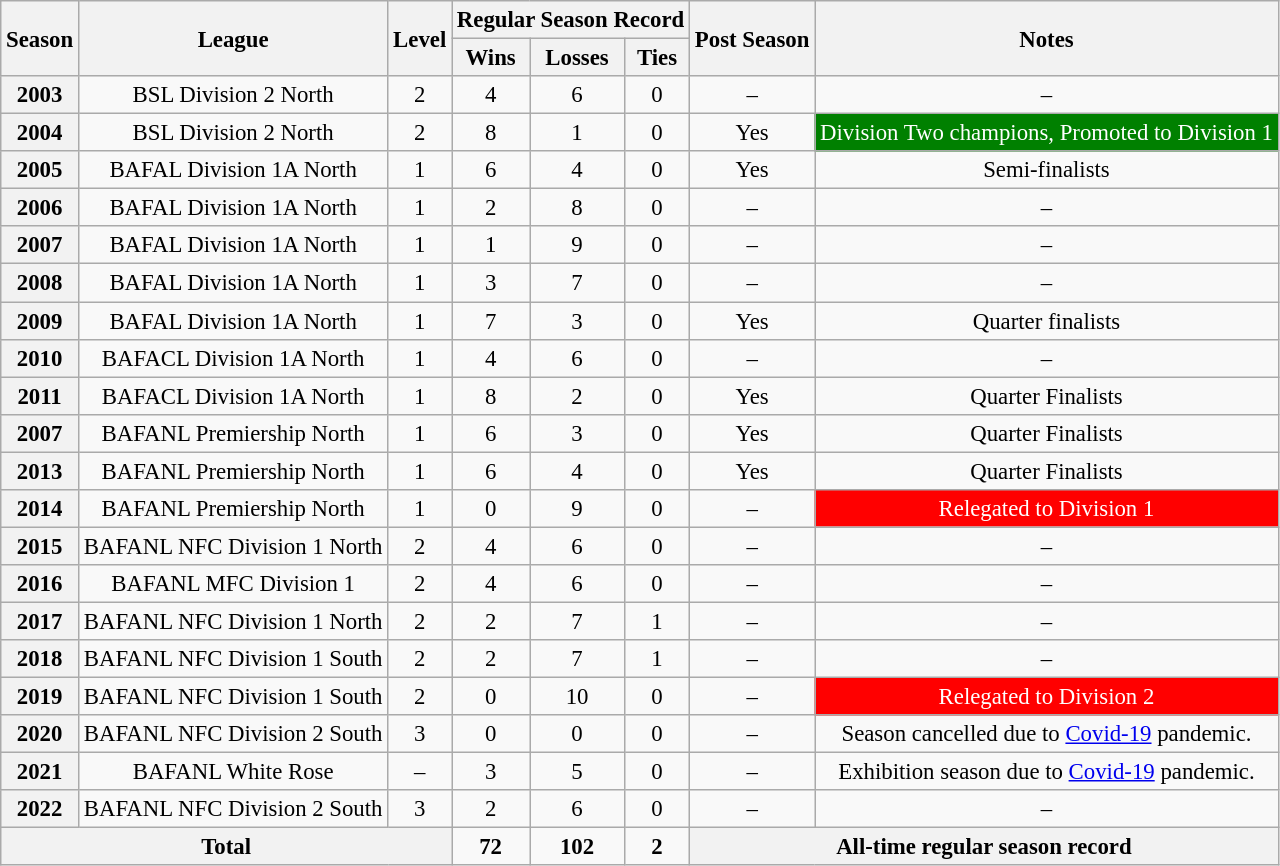<table class="wikitable" style="text-align:center; font-size:95%">
<tr>
<th rowspan="2">Season</th>
<th rowspan="2">League</th>
<th rowspan="2">Level</th>
<th colspan="3">Regular Season Record</th>
<th rowspan="2">Post Season</th>
<th rowspan="2">Notes</th>
</tr>
<tr>
<th>Wins</th>
<th>Losses</th>
<th>Ties</th>
</tr>
<tr>
<th align="center">2003</th>
<td align="center">BSL Division 2 North</td>
<td align="center">2</td>
<td align="center">4</td>
<td align="center">6</td>
<td align="center">0</td>
<td align="center">–</td>
<td align="center">–</td>
</tr>
<tr>
<th align="center">2004</th>
<td align="center">BSL Division 2 North</td>
<td align="center">2</td>
<td align="center">8</td>
<td align="center">1</td>
<td align="center">0</td>
<td align="center">Yes</td>
<td style="background: green; color: white;">Division Two champions, Promoted to Division 1</td>
</tr>
<tr>
<th align="center">2005</th>
<td align="center">BAFAL Division 1A North</td>
<td align="center">1</td>
<td align="center">6</td>
<td align="center">4</td>
<td align="center">0</td>
<td align="center">Yes</td>
<td align="center">Semi-finalists</td>
</tr>
<tr>
<th align="center">2006</th>
<td align="center">BAFAL Division 1A North</td>
<td align="center">1</td>
<td align="center">2</td>
<td align="center">8</td>
<td align="center">0</td>
<td align="center">–</td>
<td align="center">–</td>
</tr>
<tr>
<th align="center">2007</th>
<td align="center">BAFAL Division 1A North</td>
<td align="center">1</td>
<td align="center">1</td>
<td align="center">9</td>
<td align="center">0</td>
<td align="center">–</td>
<td align="center">–</td>
</tr>
<tr>
<th align="center">2008</th>
<td align="center">BAFAL Division 1A North</td>
<td align="center">1</td>
<td align="center">3</td>
<td align="center">7</td>
<td align="center">0</td>
<td align="center">–</td>
<td align="center">–</td>
</tr>
<tr>
<th align="center">2009</th>
<td align="center">BAFAL Division 1A North</td>
<td align="center">1</td>
<td align="center">7</td>
<td align="center">3</td>
<td align="center">0</td>
<td align="center">Yes</td>
<td align="center">Quarter finalists</td>
</tr>
<tr>
<th align="center">2010</th>
<td align="center">BAFACL Division 1A North</td>
<td align="center">1</td>
<td align="center">4</td>
<td align="center">6</td>
<td align="center">0</td>
<td align="center">–</td>
<td align="center">–</td>
</tr>
<tr>
<th align="center">2011</th>
<td align="center">BAFACL Division 1A North</td>
<td align="center">1</td>
<td align="center">8</td>
<td align="center">2</td>
<td align="center">0</td>
<td align="center">Yes</td>
<td align="center">Quarter Finalists</td>
</tr>
<tr>
<th align="center">2007</th>
<td align="center">BAFANL Premiership North</td>
<td align="center">1</td>
<td align="center">6</td>
<td align="center">3</td>
<td align="center">0</td>
<td align="center">Yes</td>
<td align="center">Quarter Finalists</td>
</tr>
<tr>
<th align="center">2013</th>
<td align="center">BAFANL Premiership North</td>
<td align="center">1</td>
<td align="center">6</td>
<td align="center">4</td>
<td align="center">0</td>
<td align="center">Yes</td>
<td align="center">Quarter Finalists</td>
</tr>
<tr>
<th align="center">2014</th>
<td align="center">BAFANL Premiership North</td>
<td align="center">1</td>
<td align="center">0</td>
<td align="center">9</td>
<td align="center">0</td>
<td align="center">–</td>
<td style="background: red; color: white;">Relegated to Division 1</td>
</tr>
<tr>
<th align="center">2015</th>
<td align="center">BAFANL NFC Division 1 North</td>
<td align="center">2</td>
<td align="center">4</td>
<td align="center">6</td>
<td align="center">0</td>
<td align="center">–</td>
<td align="center">–</td>
</tr>
<tr>
<th align="center">2016</th>
<td align="center">BAFANL MFC Division 1</td>
<td align="center">2</td>
<td align="center">4</td>
<td align="center">6</td>
<td align="center">0</td>
<td align="center">–</td>
<td align="center">–</td>
</tr>
<tr>
<th align="center">2017</th>
<td align="center">BAFANL NFC Division 1 North</td>
<td align="center">2</td>
<td align="center">2</td>
<td align="center">7</td>
<td align="center">1</td>
<td align="center">–</td>
<td align="center">–</td>
</tr>
<tr>
<th align="center">2018</th>
<td align="center">BAFANL NFC Division 1 South</td>
<td align="center">2</td>
<td align="center">2</td>
<td align="center">7</td>
<td align="center">1</td>
<td align="center">–</td>
<td align="center">–</td>
</tr>
<tr>
<th align="center">2019</th>
<td align="center">BAFANL NFC Division 1 South</td>
<td align="center">2</td>
<td align="center">0</td>
<td align="center">10</td>
<td align="center">0</td>
<td align="center">–</td>
<td style="background: red; color: white;">Relegated to Division 2</td>
</tr>
<tr>
<th align="center">2020</th>
<td align="center">BAFANL NFC Division 2 South</td>
<td align="center">3</td>
<td align="center">0</td>
<td align="center">0</td>
<td align="center">0</td>
<td align="center">–</td>
<td align="center">Season cancelled due to <a href='#'>Covid-19</a> pandemic.</td>
</tr>
<tr>
<th align="center">2021</th>
<td align="center">BAFANL White Rose</td>
<td align="center">–</td>
<td align="center">3</td>
<td align="center">5</td>
<td align="center">0</td>
<td align="center">–</td>
<td align="center">Exhibition season due to <a href='#'>Covid-19</a> pandemic.</td>
</tr>
<tr>
<th align="center">2022</th>
<td align="center">BAFANL NFC Division 2 South</td>
<td align="center">3</td>
<td align="center">2</td>
<td align="center">6</td>
<td align="center">0</td>
<td align="center">–</td>
<td align="center">–</td>
</tr>
<tr>
<th align="center" rowSpan="4" colSpan="3">Total</th>
<td align="center"><strong>72</strong></td>
<td align="center"><strong>102</strong></td>
<td align="center"><strong>2</strong></td>
<th align="center" colSpan="3">All-time regular season record</th>
</tr>
</table>
